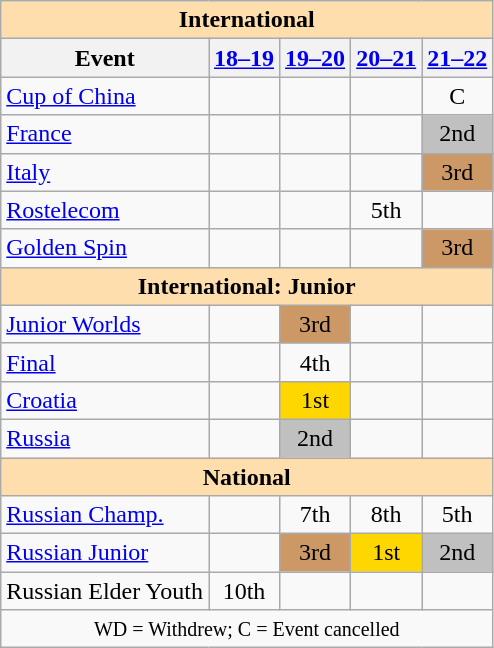<table class="wikitable" style="text-align:center">
<tr>
<th style="background-color: #ffdead; " colspan=5 align=center>International</th>
</tr>
<tr>
<th>Event</th>
<th><a href='#'>18–19</a></th>
<th><a href='#'>19–20</a></th>
<th><a href='#'>20–21</a></th>
<th><a href='#'>21–22</a></th>
</tr>
<tr>
<td align=left> <a href='#'>Cup of China</a></td>
<td></td>
<td></td>
<td></td>
<td>C</td>
</tr>
<tr>
<td align=left> <a href='#'>France</a></td>
<td></td>
<td></td>
<td></td>
<td bgcolor=silver>2nd</td>
</tr>
<tr>
<td align=left> <a href='#'>Italy</a></td>
<td></td>
<td></td>
<td></td>
<td bgcolor=cc9966>3rd</td>
</tr>
<tr>
<td align=left> <a href='#'>Rostelecom</a></td>
<td></td>
<td></td>
<td>5th</td>
<td></td>
</tr>
<tr>
<td align=left> <a href='#'>Golden Spin</a></td>
<td></td>
<td></td>
<td></td>
<td bgcolor=cc9966>3rd</td>
</tr>
<tr>
<th style="background-color: #ffdead; " colspan=5 align=center>International: Junior</th>
</tr>
<tr>
<td align=left><a href='#'>Junior Worlds</a></td>
<td></td>
<td bgcolor=cc9966>3rd</td>
<td></td>
<td></td>
</tr>
<tr>
<td align=left> <a href='#'>Final</a></td>
<td></td>
<td>4th</td>
<td></td>
<td></td>
</tr>
<tr>
<td align=left> <a href='#'>Croatia</a></td>
<td></td>
<td bgcolor=gold>1st</td>
<td></td>
<td></td>
</tr>
<tr>
<td align=left> <a href='#'>Russia</a></td>
<td></td>
<td bgcolor=silver>2nd</td>
<td></td>
<td></td>
</tr>
<tr>
<th style="background-color: #ffdead; " colspan=5 align=center>National</th>
</tr>
<tr>
<td align=left><a href='#'>Russian Champ.</a></td>
<td></td>
<td>7th</td>
<td>8th</td>
<td>5th</td>
</tr>
<tr>
<td align=left><a href='#'>Russian Junior</a></td>
<td></td>
<td bgcolor=cc9966>3rd</td>
<td bgcolor=gold>1st</td>
<td bgcolor=silver>2nd</td>
</tr>
<tr>
<td align=left>Russian Elder Youth</td>
<td>10th</td>
<td></td>
<td></td>
<td></td>
</tr>
<tr>
<td colspan=5 align=center><small> WD = Withdrew; C = Event cancelled </small></td>
</tr>
</table>
